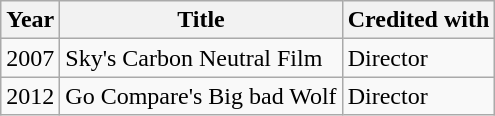<table class="wikitable">
<tr>
<th>Year</th>
<th>Title</th>
<th>Credited with</th>
</tr>
<tr>
<td>2007</td>
<td>Sky's Carbon Neutral Film</td>
<td>Director</td>
</tr>
<tr>
<td>2012</td>
<td>Go Compare's Big bad Wolf</td>
<td>Director</td>
</tr>
</table>
